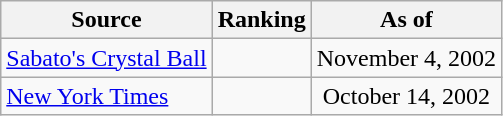<table class="wikitable" style="text-align:center">
<tr>
<th>Source</th>
<th>Ranking</th>
<th>As of</th>
</tr>
<tr>
<td align=left><a href='#'>Sabato's Crystal Ball</a></td>
<td></td>
<td>November 4, 2002</td>
</tr>
<tr>
<td align=left><a href='#'>New York Times</a></td>
<td></td>
<td>October 14, 2002</td>
</tr>
</table>
